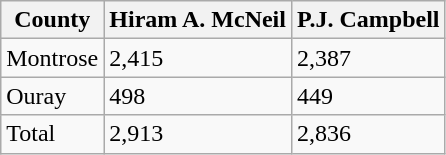<table class="wikitable mw-collapsible">
<tr>
<th>County</th>
<th>Hiram A. McNeil</th>
<th>P.J. Campbell</th>
</tr>
<tr>
<td>Montrose</td>
<td>2,415</td>
<td>2,387</td>
</tr>
<tr>
<td>Ouray</td>
<td>498</td>
<td>449</td>
</tr>
<tr>
<td>Total</td>
<td>2,913</td>
<td>2,836</td>
</tr>
</table>
